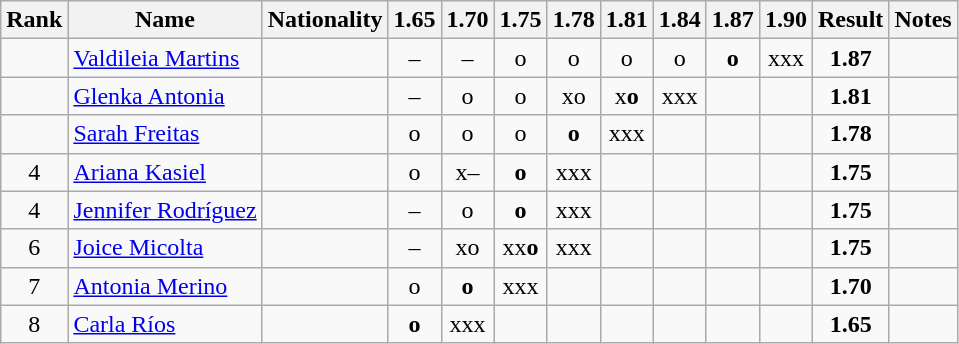<table class="wikitable sortable" style="text-align:center">
<tr>
<th>Rank</th>
<th>Name</th>
<th>Nationality</th>
<th>1.65</th>
<th>1.70</th>
<th>1.75</th>
<th>1.78</th>
<th>1.81</th>
<th>1.84</th>
<th>1.87</th>
<th>1.90</th>
<th>Result</th>
<th>Notes</th>
</tr>
<tr>
<td></td>
<td align=left><a href='#'>Valdileia Martins</a></td>
<td align=left></td>
<td>–</td>
<td>–</td>
<td>o</td>
<td>o</td>
<td>o</td>
<td>o</td>
<td><strong>o</strong></td>
<td>xxx</td>
<td><strong>1.87</strong></td>
<td></td>
</tr>
<tr>
<td></td>
<td align=left><a href='#'>Glenka Antonia</a></td>
<td align=left></td>
<td>–</td>
<td>o</td>
<td>o</td>
<td>xo</td>
<td>x<strong>o</strong></td>
<td>xxx</td>
<td></td>
<td></td>
<td><strong>1.81</strong></td>
<td></td>
</tr>
<tr>
<td></td>
<td align=left><a href='#'>Sarah Freitas</a></td>
<td align=left></td>
<td>o</td>
<td>o</td>
<td>o</td>
<td><strong>o</strong></td>
<td>xxx</td>
<td></td>
<td></td>
<td></td>
<td><strong>1.78</strong></td>
<td></td>
</tr>
<tr>
<td>4</td>
<td align=left><a href='#'>Ariana Kasiel</a></td>
<td align=left></td>
<td>o</td>
<td>x–</td>
<td><strong>o</strong></td>
<td>xxx</td>
<td></td>
<td></td>
<td></td>
<td></td>
<td><strong>1.75</strong></td>
<td></td>
</tr>
<tr>
<td>4</td>
<td align=left><a href='#'>Jennifer Rodríguez</a></td>
<td align=left></td>
<td>–</td>
<td>o</td>
<td><strong>o</strong></td>
<td>xxx</td>
<td></td>
<td></td>
<td></td>
<td></td>
<td><strong>1.75</strong></td>
<td></td>
</tr>
<tr>
<td>6</td>
<td align=left><a href='#'>Joice Micolta</a></td>
<td align=left></td>
<td>–</td>
<td>xo</td>
<td>xx<strong>o</strong></td>
<td>xxx</td>
<td></td>
<td></td>
<td></td>
<td></td>
<td><strong>1.75</strong></td>
<td></td>
</tr>
<tr>
<td>7</td>
<td align=left><a href='#'>Antonia Merino</a></td>
<td align=left></td>
<td>o</td>
<td><strong>o</strong></td>
<td>xxx</td>
<td></td>
<td></td>
<td></td>
<td></td>
<td></td>
<td><strong>1.70</strong></td>
<td></td>
</tr>
<tr>
<td>8</td>
<td align=left><a href='#'>Carla Ríos</a></td>
<td align=left></td>
<td><strong>o</strong></td>
<td>xxx</td>
<td></td>
<td></td>
<td></td>
<td></td>
<td></td>
<td></td>
<td><strong>1.65</strong></td>
<td></td>
</tr>
</table>
